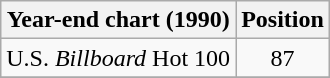<table class="wikitable">
<tr>
<th>Year-end chart (1990)</th>
<th>Position</th>
</tr>
<tr>
<td>U.S. <em>Billboard</em> Hot 100</td>
<td align="center">87</td>
</tr>
<tr>
</tr>
</table>
